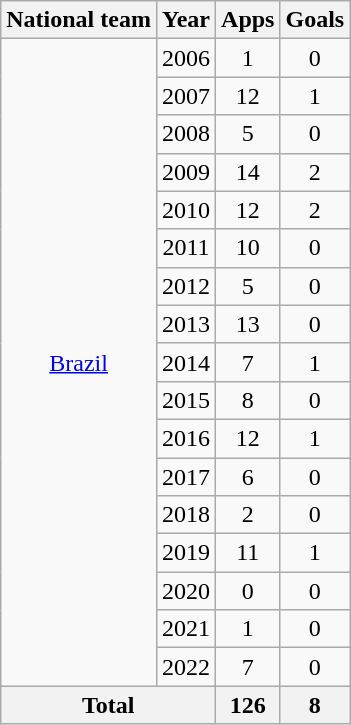<table class="wikitable" style="text-align:center">
<tr>
<th>National team</th>
<th>Year</th>
<th>Apps</th>
<th>Goals</th>
</tr>
<tr>
<td rowspan=17><a href='#'>Brazil</a></td>
<td>2006</td>
<td>1</td>
<td>0</td>
</tr>
<tr>
<td>2007</td>
<td>12</td>
<td>1</td>
</tr>
<tr>
<td>2008</td>
<td>5</td>
<td>0</td>
</tr>
<tr>
<td>2009</td>
<td>14</td>
<td>2</td>
</tr>
<tr>
<td>2010</td>
<td>12</td>
<td>2</td>
</tr>
<tr>
<td>2011</td>
<td>10</td>
<td>0</td>
</tr>
<tr>
<td>2012</td>
<td>5</td>
<td>0</td>
</tr>
<tr>
<td>2013</td>
<td>13</td>
<td>0</td>
</tr>
<tr>
<td>2014</td>
<td>7</td>
<td>1</td>
</tr>
<tr>
<td>2015</td>
<td>8</td>
<td>0</td>
</tr>
<tr>
<td>2016</td>
<td>12</td>
<td>1</td>
</tr>
<tr>
<td>2017</td>
<td>6</td>
<td>0</td>
</tr>
<tr>
<td>2018</td>
<td>2</td>
<td>0</td>
</tr>
<tr>
<td>2019</td>
<td>11</td>
<td>1</td>
</tr>
<tr>
<td>2020</td>
<td>0</td>
<td>0</td>
</tr>
<tr>
<td>2021</td>
<td>1</td>
<td>0</td>
</tr>
<tr>
<td>2022</td>
<td>7</td>
<td>0</td>
</tr>
<tr>
<th colspan=2>Total</th>
<th>126</th>
<th>8</th>
</tr>
</table>
